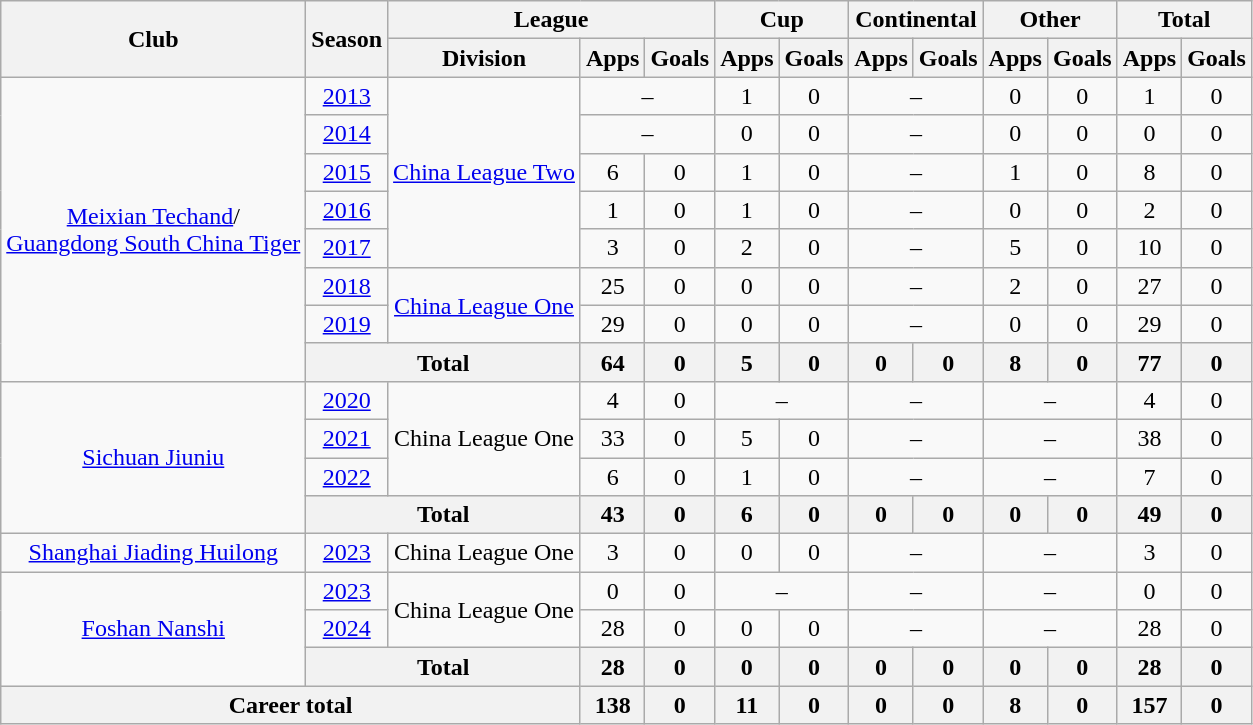<table class="wikitable" style="text-align: center">
<tr>
<th rowspan="2">Club</th>
<th rowspan="2">Season</th>
<th colspan="3">League</th>
<th colspan="2">Cup</th>
<th colspan="2">Continental</th>
<th colspan="2">Other</th>
<th colspan="2">Total</th>
</tr>
<tr>
<th>Division</th>
<th>Apps</th>
<th>Goals</th>
<th>Apps</th>
<th>Goals</th>
<th>Apps</th>
<th>Goals</th>
<th>Apps</th>
<th>Goals</th>
<th>Apps</th>
<th>Goals</th>
</tr>
<tr>
<td rowspan="8"><a href='#'>Meixian Techand</a>/<br><a href='#'>Guangdong South China Tiger</a></td>
<td><a href='#'>2013</a></td>
<td rowspan="5"><a href='#'>China League Two</a></td>
<td colspan="2">–</td>
<td>1</td>
<td>0</td>
<td colspan="2">–</td>
<td>0</td>
<td>0</td>
<td>1</td>
<td>0</td>
</tr>
<tr>
<td><a href='#'>2014</a></td>
<td colspan="2">–</td>
<td>0</td>
<td>0</td>
<td colspan="2">–</td>
<td>0</td>
<td>0</td>
<td>0</td>
<td>0</td>
</tr>
<tr>
<td><a href='#'>2015</a></td>
<td>6</td>
<td>0</td>
<td>1</td>
<td>0</td>
<td colspan="2">–</td>
<td>1</td>
<td>0</td>
<td>8</td>
<td>0</td>
</tr>
<tr>
<td><a href='#'>2016</a></td>
<td>1</td>
<td>0</td>
<td>1</td>
<td>0</td>
<td colspan="2">–</td>
<td>0</td>
<td>0</td>
<td>2</td>
<td>0</td>
</tr>
<tr>
<td><a href='#'>2017</a></td>
<td>3</td>
<td>0</td>
<td>2</td>
<td>0</td>
<td colspan="2">–</td>
<td>5</td>
<td>0</td>
<td>10</td>
<td>0</td>
</tr>
<tr>
<td><a href='#'>2018</a></td>
<td rowspan="2"><a href='#'>China League One</a></td>
<td>25</td>
<td>0</td>
<td>0</td>
<td>0</td>
<td colspan="2">–</td>
<td>2</td>
<td>0</td>
<td>27</td>
<td>0</td>
</tr>
<tr>
<td><a href='#'>2019</a></td>
<td>29</td>
<td>0</td>
<td>0</td>
<td>0</td>
<td colspan="2">–</td>
<td>0</td>
<td>0</td>
<td>29</td>
<td>0</td>
</tr>
<tr>
<th colspan=2>Total</th>
<th>64</th>
<th>0</th>
<th>5</th>
<th>0</th>
<th>0</th>
<th>0</th>
<th>8</th>
<th>0</th>
<th>77</th>
<th>0</th>
</tr>
<tr>
<td rowspan="4"><a href='#'>Sichuan Jiuniu</a></td>
<td><a href='#'>2020</a></td>
<td rowspan="3">China League One</td>
<td>4</td>
<td>0</td>
<td colspan="2">–</td>
<td colspan="2">–</td>
<td colspan="2">–</td>
<td>4</td>
<td>0</td>
</tr>
<tr>
<td><a href='#'>2021</a></td>
<td>33</td>
<td>0</td>
<td>5</td>
<td>0</td>
<td colspan="2">–</td>
<td colspan="2">–</td>
<td>38</td>
<td>0</td>
</tr>
<tr>
<td><a href='#'>2022</a></td>
<td>6</td>
<td>0</td>
<td>1</td>
<td>0</td>
<td colspan="2">–</td>
<td colspan="2">–</td>
<td>7</td>
<td>0</td>
</tr>
<tr>
<th colspan=2>Total</th>
<th>43</th>
<th>0</th>
<th>6</th>
<th>0</th>
<th>0</th>
<th>0</th>
<th>0</th>
<th>0</th>
<th>49</th>
<th>0</th>
</tr>
<tr>
<td><a href='#'>Shanghai Jiading Huilong</a></td>
<td><a href='#'>2023</a></td>
<td>China League One</td>
<td>3</td>
<td>0</td>
<td>0</td>
<td>0</td>
<td colspan="2">–</td>
<td colspan="2">–</td>
<td>3</td>
<td>0</td>
</tr>
<tr>
<td rowspan="3"><a href='#'>Foshan Nanshi</a></td>
<td><a href='#'>2023</a></td>
<td rowspan="2">China League One</td>
<td>0</td>
<td>0</td>
<td colspan="2">–</td>
<td colspan="2">–</td>
<td colspan="2">–</td>
<td>0</td>
<td>0</td>
</tr>
<tr>
<td><a href='#'>2024</a></td>
<td>28</td>
<td>0</td>
<td>0</td>
<td>0</td>
<td colspan="2">–</td>
<td colspan="2">–</td>
<td>28</td>
<td>0</td>
</tr>
<tr>
<th colspan=2>Total</th>
<th>28</th>
<th>0</th>
<th>0</th>
<th>0</th>
<th>0</th>
<th>0</th>
<th>0</th>
<th>0</th>
<th>28</th>
<th>0</th>
</tr>
<tr>
<th colspan=3>Career total</th>
<th>138</th>
<th>0</th>
<th>11</th>
<th>0</th>
<th>0</th>
<th>0</th>
<th>8</th>
<th>0</th>
<th>157</th>
<th>0</th>
</tr>
</table>
